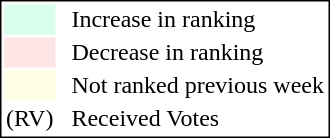<table style="border:1px solid black;">
<tr>
<td style="background:#D8FFEB; width:20px;"></td>
<td> </td>
<td>Increase in ranking</td>
</tr>
<tr>
<td style="background:#FFE6E6; width:20px;"></td>
<td> </td>
<td>Decrease in ranking</td>
</tr>
<tr>
<td style="background:#FFFFE6; width:20px;"></td>
<td> </td>
<td>Not ranked previous week</td>
</tr>
<tr>
<td>(RV)</td>
<td> </td>
<td>Received Votes</td>
</tr>
</table>
